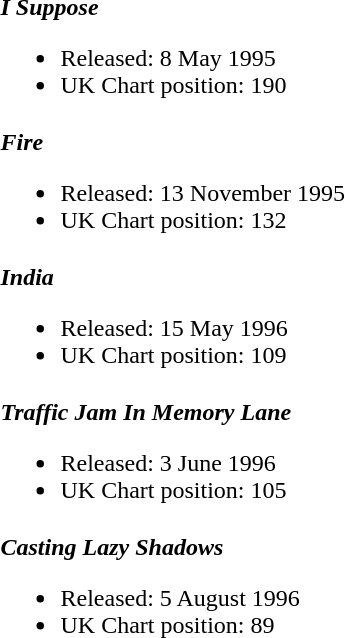<table>
<tr>
<td align="left"><strong><em>I Suppose</em></strong><br><ul><li>Released: 8 May 1995</li><li>UK Chart position: 190</li></ul></td>
</tr>
<tr>
<td align="left"><strong><em>Fire</em></strong><br><ul><li>Released: 13 November 1995</li><li>UK Chart position: 132</li></ul></td>
</tr>
<tr>
<td align="left"><strong><em>India</em></strong><br><ul><li>Released: 15 May 1996</li><li>UK Chart position: 109</li></ul></td>
</tr>
<tr>
<td align="left"><strong><em>Traffic Jam In Memory Lane</em></strong><br><ul><li>Released: 3 June 1996</li><li>UK Chart position: 105</li></ul></td>
</tr>
<tr>
<td align="left"><strong><em>Casting Lazy Shadows</em></strong><br><ul><li>Released: 5 August 1996</li><li>UK Chart position: 89</li></ul></td>
</tr>
<tr>
</tr>
</table>
